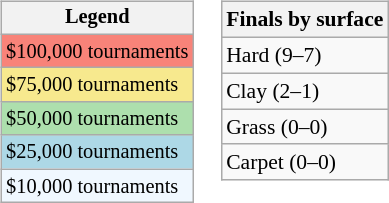<table>
<tr valign=top>
<td><br><table class=wikitable style="font-size:85%">
<tr>
<th>Legend</th>
</tr>
<tr style="background:#f88379;">
<td>$100,000 tournaments</td>
</tr>
<tr style="background:#f7e98e;">
<td>$75,000 tournaments</td>
</tr>
<tr style="background:#addfad;">
<td>$50,000 tournaments</td>
</tr>
<tr style="background:lightblue;">
<td>$25,000 tournaments</td>
</tr>
<tr style="background:#f0f8ff;">
<td>$10,000 tournaments</td>
</tr>
</table>
</td>
<td><br><table class=wikitable style="font-size:90%">
<tr>
<th>Finals by surface</th>
</tr>
<tr>
<td>Hard (9–7)</td>
</tr>
<tr>
<td>Clay (2–1)</td>
</tr>
<tr>
<td>Grass (0–0)</td>
</tr>
<tr>
<td>Carpet (0–0)</td>
</tr>
</table>
</td>
</tr>
</table>
